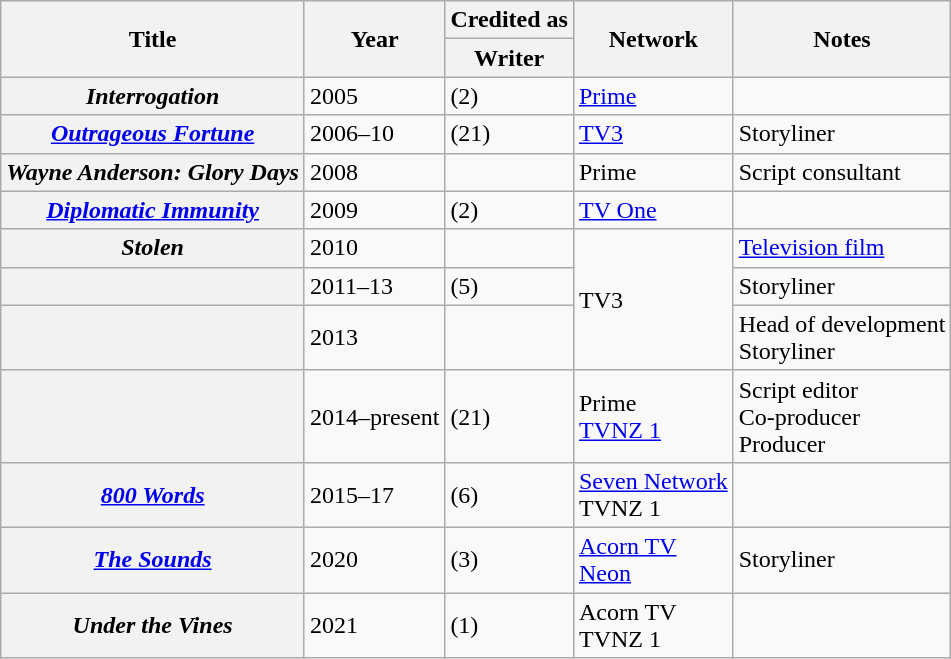<table class="wikitable plainrowheaders sortable">
<tr>
<th rowspan="2" scope="col">Title</th>
<th rowspan="2" scope="col">Year</th>
<th colspan="1" scope="col">Credited as</th>
<th rowspan="2" scope="col">Network</th>
<th rowspan="2" scope="col" class="unsortable">Notes</th>
</tr>
<tr>
<th>Writer</th>
</tr>
<tr>
<th scope=row><em>Interrogation</em></th>
<td>2005</td>
<td> (2)</td>
<td><a href='#'>Prime</a></td>
<td></td>
</tr>
<tr>
<th scope=row><em><a href='#'>Outrageous Fortune</a></em></th>
<td>2006–10</td>
<td> (21)</td>
<td><a href='#'>TV3</a></td>
<td>Storyliner </td>
</tr>
<tr>
<th scope=row><em>Wayne Anderson: Glory Days</em></th>
<td>2008</td>
<td></td>
<td>Prime</td>
<td>Script consultant</td>
</tr>
<tr>
<th scope=row><em><a href='#'>Diplomatic Immunity</a></em></th>
<td>2009</td>
<td> (2)</td>
<td><a href='#'>TV One</a></td>
<td></td>
</tr>
<tr>
<th scope=row><em>Stolen</em></th>
<td>2010</td>
<td></td>
<td rowspan="3">TV3</td>
<td><a href='#'>Television film</a></td>
</tr>
<tr>
<th scope=row><em></em></th>
<td>2011–13</td>
<td> (5)</td>
<td>Storyliner </td>
</tr>
<tr>
<th scope=row><em></em></th>
<td>2013</td>
<td></td>
<td>Head of development <br>Storyliner </td>
</tr>
<tr>
<th scope=row><em></em></th>
<td>2014–present</td>
<td> (21)</td>
<td>Prime<br><a href='#'>TVNZ 1</a></td>
<td>Script editor <br>Co-producer <br>Producer </td>
</tr>
<tr>
<th scope=row><em><a href='#'>800 Words</a></em></th>
<td>2015–17</td>
<td> (6)</td>
<td><a href='#'>Seven Network</a><br>TVNZ 1</td>
<td></td>
</tr>
<tr>
<th scope=row><em><a href='#'>The Sounds</a></em></th>
<td>2020</td>
<td> (3)</td>
<td><a href='#'>Acorn TV</a><br><a href='#'>Neon</a></td>
<td>Storyliner</td>
</tr>
<tr>
<th scope=row><em>Under the Vines</em></th>
<td>2021</td>
<td> (1)</td>
<td>Acorn TV<br>TVNZ 1</td>
<td></td>
</tr>
</table>
